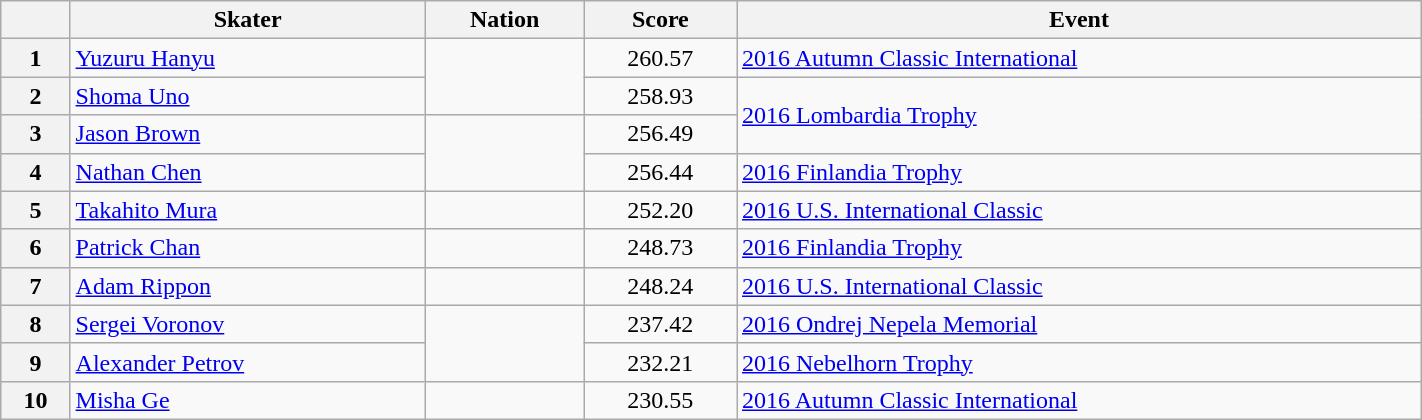<table class="wikitable sortable" style="text-align:left; width:75%">
<tr>
<th scope="col"></th>
<th scope="col">Skater</th>
<th scope="col">Nation</th>
<th scope="col">Score</th>
<th scope="col">Event</th>
</tr>
<tr>
<th scope="row">1</th>
<td><a href='#'>Yuzuru Hanyu</a></td>
<td rowspan="2"></td>
<td style="text-align:center;">260.57</td>
<td><a href='#'>2016 Autumn Classic International</a></td>
</tr>
<tr>
<th scope="row">2</th>
<td><a href='#'>Shoma Uno</a></td>
<td style="text-align:center;">258.93</td>
<td rowspan="2"><a href='#'>2016 Lombardia Trophy</a></td>
</tr>
<tr>
<th scope="row">3</th>
<td><a href='#'>Jason Brown</a></td>
<td rowspan="2"></td>
<td style="text-align:center;">256.49</td>
</tr>
<tr>
<th scope="row">4</th>
<td><a href='#'>Nathan Chen</a></td>
<td style="text-align:center;">256.44</td>
<td><a href='#'>2016 Finlandia Trophy</a></td>
</tr>
<tr>
<th scope="row">5</th>
<td><a href='#'>Takahito Mura</a></td>
<td></td>
<td style="text-align:center;">252.20</td>
<td><a href='#'>2016 U.S. International Classic</a></td>
</tr>
<tr>
<th scope="row">6</th>
<td><a href='#'>Patrick Chan</a></td>
<td></td>
<td style="text-align:center;">248.73</td>
<td><a href='#'>2016 Finlandia Trophy</a></td>
</tr>
<tr>
<th scope="row">7</th>
<td><a href='#'>Adam Rippon</a></td>
<td></td>
<td style="text-align:center;">248.24</td>
<td><a href='#'>2016 U.S. International Classic</a></td>
</tr>
<tr>
<th scope="row">8</th>
<td><a href='#'>Sergei Voronov</a></td>
<td rowspan="2"></td>
<td style="text-align:center;">237.42</td>
<td><a href='#'>2016 Ondrej Nepela Memorial</a></td>
</tr>
<tr>
<th scope="row">9</th>
<td><a href='#'>Alexander Petrov</a></td>
<td style="text-align:center;">232.21</td>
<td><a href='#'>2016 Nebelhorn Trophy</a></td>
</tr>
<tr>
<th scope="row">10</th>
<td><a href='#'>Misha Ge</a></td>
<td></td>
<td style="text-align:center;">230.55</td>
<td><a href='#'>2016 Autumn Classic International</a></td>
</tr>
</table>
